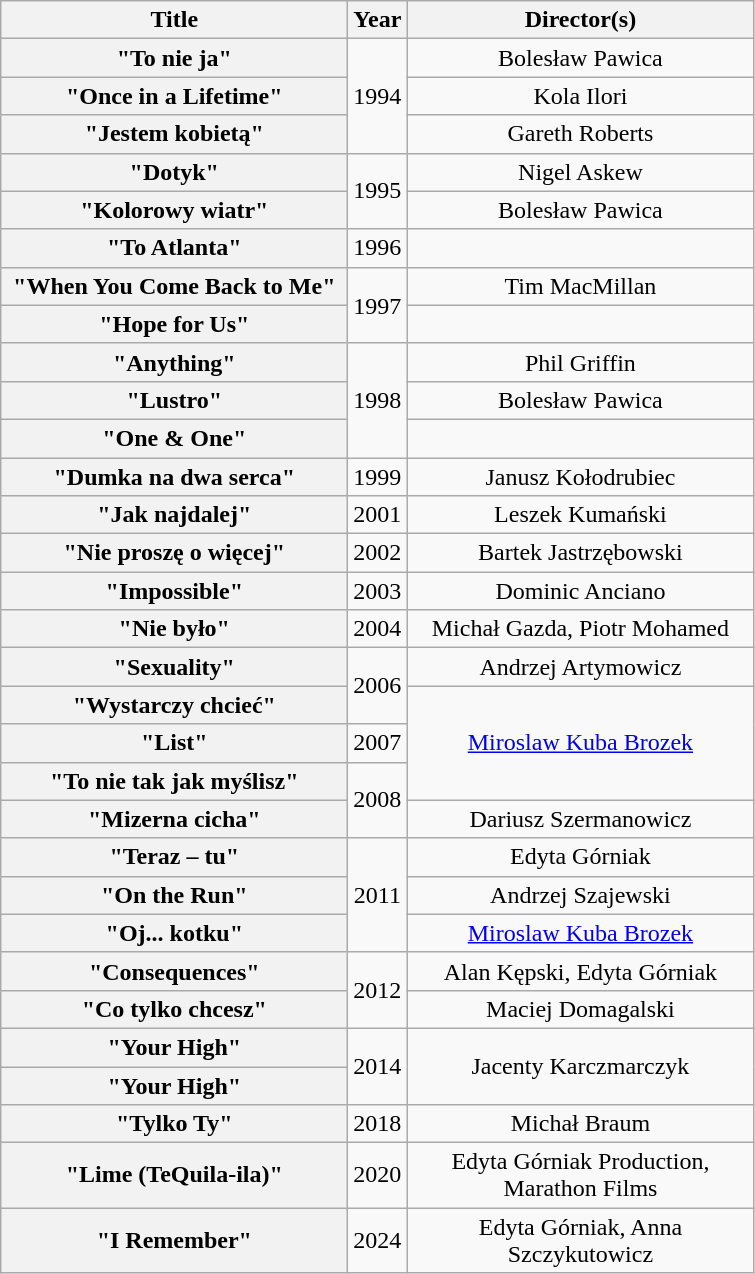<table class="wikitable plainrowheaders" style="text-align:center;">
<tr>
<th scope="col" style="width:14em;">Title</th>
<th scope="col">Year</th>
<th scope="col" style="width:14em;">Director(s)</th>
</tr>
<tr>
<th scope="row">"To nie ja"</th>
<td rowspan="3">1994</td>
<td>Bolesław Pawica</td>
</tr>
<tr>
<th scope="row">"Once in a Lifetime"</th>
<td>Kola Ilori</td>
</tr>
<tr>
<th scope="row">"Jestem kobietą"</th>
<td>Gareth Roberts</td>
</tr>
<tr>
<th scope="row">"Dotyk"</th>
<td rowspan="2">1995</td>
<td>Nigel Askew</td>
</tr>
<tr>
<th scope="row">"Kolorowy wiatr"</th>
<td>Bolesław Pawica</td>
</tr>
<tr>
<th scope="row">"To Atlanta"</th>
<td>1996</td>
<td></td>
</tr>
<tr>
<th scope="row">"When You Come Back to Me"</th>
<td rowspan="2">1997</td>
<td>Tim MacMillan</td>
</tr>
<tr>
<th scope="row">"Hope for Us"</th>
<td></td>
</tr>
<tr>
<th scope="row">"Anything"</th>
<td rowspan="3">1998</td>
<td>Phil Griffin</td>
</tr>
<tr>
<th scope="row">"Lustro"</th>
<td>Bolesław Pawica</td>
</tr>
<tr>
<th scope="row">"One & One"</th>
<td></td>
</tr>
<tr>
<th scope="row">"Dumka na dwa serca"</th>
<td>1999</td>
<td>Janusz Kołodrubiec</td>
</tr>
<tr>
<th scope="row">"Jak najdalej"</th>
<td>2001</td>
<td>Leszek Kumański</td>
</tr>
<tr>
<th scope="row">"Nie proszę o więcej"</th>
<td>2002</td>
<td>Bartek Jastrzębowski</td>
</tr>
<tr>
<th scope="row">"Impossible"</th>
<td>2003</td>
<td>Dominic Anciano</td>
</tr>
<tr>
<th scope="row">"Nie było"</th>
<td>2004</td>
<td>Michał Gazda, Piotr Mohamed</td>
</tr>
<tr>
<th scope="row">"Sexuality"</th>
<td rowspan="2">2006</td>
<td>Andrzej Artymowicz</td>
</tr>
<tr>
<th scope="row">"Wystarczy chcieć"</th>
<td rowspan="3"><a href='#'>Miroslaw Kuba Brozek</a></td>
</tr>
<tr>
<th scope="row">"List"</th>
<td>2007</td>
</tr>
<tr>
<th scope="row">"To nie tak jak myślisz"</th>
<td rowspan="2">2008</td>
</tr>
<tr>
<th scope="row">"Mizerna cicha"</th>
<td>Dariusz Szermanowicz</td>
</tr>
<tr>
<th scope="row">"Teraz – tu"</th>
<td rowspan="3">2011</td>
<td>Edyta Górniak</td>
</tr>
<tr>
<th scope="row">"On the Run"</th>
<td>Andrzej Szajewski</td>
</tr>
<tr>
<th scope="row">"Oj... kotku"</th>
<td><a href='#'>Miroslaw Kuba Brozek</a></td>
</tr>
<tr>
<th scope="row">"Consequences"</th>
<td rowspan="2">2012</td>
<td>Alan Kępski, Edyta Górniak</td>
</tr>
<tr>
<th scope="row">"Co tylko chcesz"</th>
<td>Maciej Domagalski</td>
</tr>
<tr>
<th scope="row">"Your High" </th>
<td rowspan="2">2014</td>
<td rowspan="2">Jacenty Karczmarczyk</td>
</tr>
<tr>
<th scope="row">"Your High" </th>
</tr>
<tr>
<th scope="row">"Tylko Ty"</th>
<td>2018</td>
<td>Michał Braum</td>
</tr>
<tr>
<th scope="row">"Lime (TeQuila-ila)"</th>
<td>2020</td>
<td>Edyta Górniak Production, Marathon Films</td>
</tr>
<tr>
<th scope="row">"I Remember"</th>
<td>2024</td>
<td>Edyta Górniak, Anna Szczykutowicz</td>
</tr>
</table>
